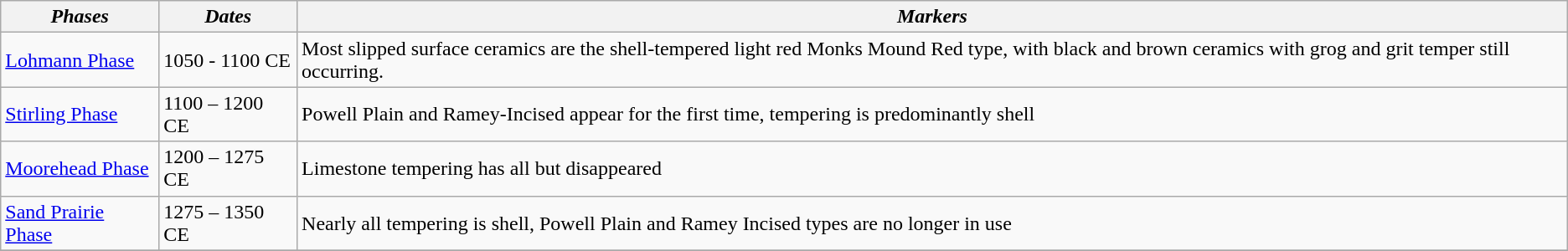<table class="wikitable">
<tr>
<th><em>Phases</em></th>
<th><em>Dates</em></th>
<th><em>Markers</em></th>
</tr>
<tr>
<td rowspan="1"><a href='#'>Lohmann Phase</a></td>
<td>1050 - 1100 CE</td>
<td>Most slipped surface ceramics are the shell-tempered light red Monks Mound Red type, with black and brown ceramics with grog and grit temper still occurring.</td>
</tr>
<tr>
<td rowspan="1"><a href='#'>Stirling Phase</a></td>
<td>1100 – 1200 CE</td>
<td>Powell Plain and Ramey-Incised appear for the first time, tempering is predominantly shell</td>
</tr>
<tr>
<td rowspan=1><a href='#'>Moorehead Phase</a></td>
<td>1200 – 1275 CE</td>
<td>Limestone tempering has all but disappeared</td>
</tr>
<tr>
<td rowspan=1><a href='#'>Sand Prairie Phase</a></td>
<td>1275 – 1350 CE</td>
<td>Nearly all tempering is shell, Powell Plain and Ramey Incised types are no longer in use</td>
</tr>
<tr>
</tr>
</table>
